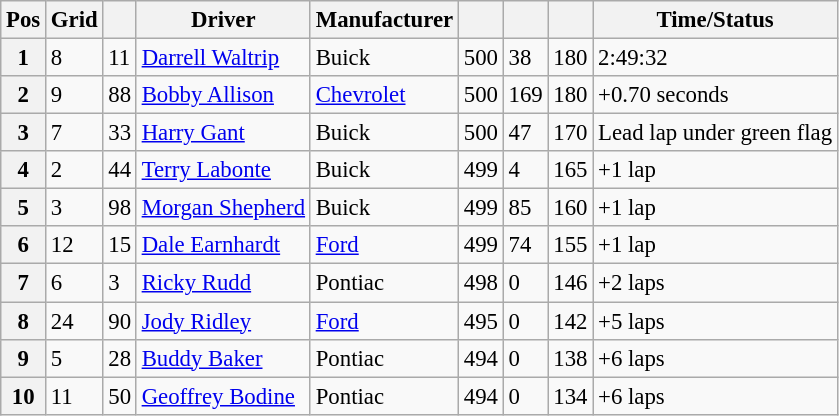<table class="sortable wikitable" style="font-size:95%">
<tr>
<th>Pos</th>
<th>Grid</th>
<th></th>
<th>Driver</th>
<th>Manufacturer</th>
<th></th>
<th></th>
<th></th>
<th>Time/Status</th>
</tr>
<tr>
<th>1</th>
<td>8</td>
<td>11</td>
<td><a href='#'>Darrell Waltrip</a></td>
<td>Buick</td>
<td>500</td>
<td>38</td>
<td>180</td>
<td>2:49:32</td>
</tr>
<tr>
<th>2</th>
<td>9</td>
<td>88</td>
<td><a href='#'>Bobby Allison</a></td>
<td><a href='#'>Chevrolet</a></td>
<td>500</td>
<td>169</td>
<td>180</td>
<td>+0.70 seconds</td>
</tr>
<tr>
<th>3</th>
<td>7</td>
<td>33</td>
<td><a href='#'>Harry Gant</a></td>
<td>Buick</td>
<td>500</td>
<td>47</td>
<td>170</td>
<td>Lead lap under green flag</td>
</tr>
<tr>
<th>4</th>
<td>2</td>
<td>44</td>
<td><a href='#'>Terry Labonte</a></td>
<td>Buick</td>
<td>499</td>
<td>4</td>
<td>165</td>
<td>+1 lap</td>
</tr>
<tr>
<th>5</th>
<td>3</td>
<td>98</td>
<td><a href='#'>Morgan Shepherd</a></td>
<td>Buick</td>
<td>499</td>
<td>85</td>
<td>160</td>
<td>+1 lap</td>
</tr>
<tr>
<th>6</th>
<td>12</td>
<td>15</td>
<td><a href='#'>Dale Earnhardt</a></td>
<td><a href='#'>Ford</a></td>
<td>499</td>
<td>74</td>
<td>155</td>
<td>+1 lap</td>
</tr>
<tr>
<th>7</th>
<td>6</td>
<td>3</td>
<td><a href='#'>Ricky Rudd</a></td>
<td>Pontiac</td>
<td>498</td>
<td>0</td>
<td>146</td>
<td>+2 laps</td>
</tr>
<tr>
<th>8</th>
<td>24</td>
<td>90</td>
<td><a href='#'>Jody Ridley</a></td>
<td><a href='#'>Ford</a></td>
<td>495</td>
<td>0</td>
<td>142</td>
<td>+5 laps</td>
</tr>
<tr>
<th>9</th>
<td>5</td>
<td>28</td>
<td><a href='#'>Buddy Baker</a></td>
<td>Pontiac</td>
<td>494</td>
<td>0</td>
<td>138</td>
<td>+6 laps</td>
</tr>
<tr>
<th>10</th>
<td>11</td>
<td>50</td>
<td><a href='#'>Geoffrey Bodine</a></td>
<td>Pontiac</td>
<td>494</td>
<td>0</td>
<td>134</td>
<td>+6 laps</td>
</tr>
</table>
